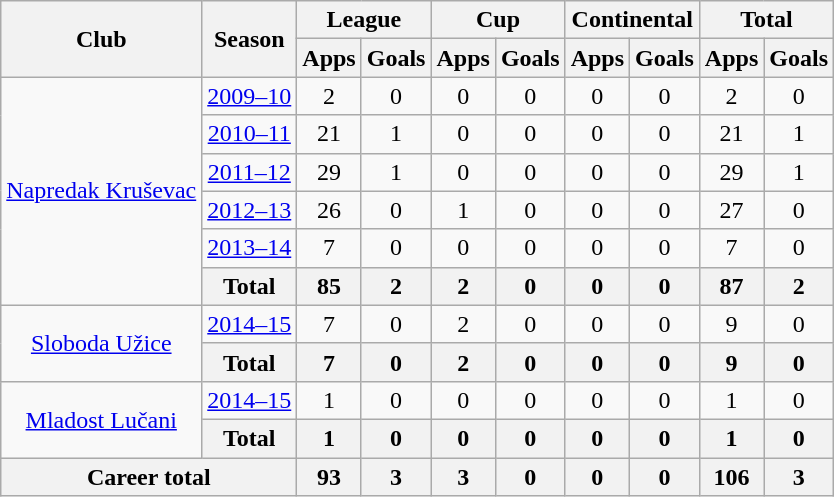<table class="wikitable" style="text-align:center">
<tr>
<th rowspan="2">Club</th>
<th rowspan="2">Season</th>
<th colspan="2">League</th>
<th colspan="2">Cup</th>
<th colspan="2">Continental</th>
<th colspan="2">Total</th>
</tr>
<tr>
<th>Apps</th>
<th>Goals</th>
<th>Apps</th>
<th>Goals</th>
<th>Apps</th>
<th>Goals</th>
<th>Apps</th>
<th>Goals</th>
</tr>
<tr>
<td rowspan="6"><a href='#'>Napredak Kruševac</a></td>
<td><a href='#'>2009–10</a></td>
<td>2</td>
<td>0</td>
<td>0</td>
<td>0</td>
<td>0</td>
<td>0</td>
<td>2</td>
<td>0</td>
</tr>
<tr>
<td><a href='#'>2010–11</a></td>
<td>21</td>
<td>1</td>
<td>0</td>
<td>0</td>
<td>0</td>
<td>0</td>
<td>21</td>
<td>1</td>
</tr>
<tr>
<td><a href='#'>2011–12</a></td>
<td>29</td>
<td>1</td>
<td>0</td>
<td>0</td>
<td>0</td>
<td>0</td>
<td>29</td>
<td>1</td>
</tr>
<tr>
<td><a href='#'>2012–13</a></td>
<td>26</td>
<td>0</td>
<td>1</td>
<td>0</td>
<td>0</td>
<td>0</td>
<td>27</td>
<td>0</td>
</tr>
<tr>
<td><a href='#'>2013–14</a></td>
<td>7</td>
<td>0</td>
<td>0</td>
<td>0</td>
<td>0</td>
<td>0</td>
<td>7</td>
<td>0</td>
</tr>
<tr>
<th>Total</th>
<th>85</th>
<th>2</th>
<th>2</th>
<th>0</th>
<th>0</th>
<th>0</th>
<th>87</th>
<th>2</th>
</tr>
<tr>
<td rowspan="2"><a href='#'>Sloboda Užice</a></td>
<td><a href='#'>2014–15</a></td>
<td>7</td>
<td>0</td>
<td>2</td>
<td>0</td>
<td>0</td>
<td>0</td>
<td>9</td>
<td>0</td>
</tr>
<tr>
<th>Total</th>
<th>7</th>
<th>0</th>
<th>2</th>
<th>0</th>
<th>0</th>
<th>0</th>
<th>9</th>
<th>0</th>
</tr>
<tr>
<td rowspan="2"><a href='#'>Mladost Lučani</a></td>
<td><a href='#'>2014–15</a></td>
<td>1</td>
<td>0</td>
<td>0</td>
<td>0</td>
<td>0</td>
<td>0</td>
<td>1</td>
<td>0</td>
</tr>
<tr>
<th>Total</th>
<th>1</th>
<th>0</th>
<th>0</th>
<th>0</th>
<th>0</th>
<th>0</th>
<th>1</th>
<th>0</th>
</tr>
<tr>
<th colspan=2>Career total</th>
<th>93</th>
<th>3</th>
<th>3</th>
<th>0</th>
<th>0</th>
<th>0</th>
<th>106</th>
<th>3</th>
</tr>
</table>
